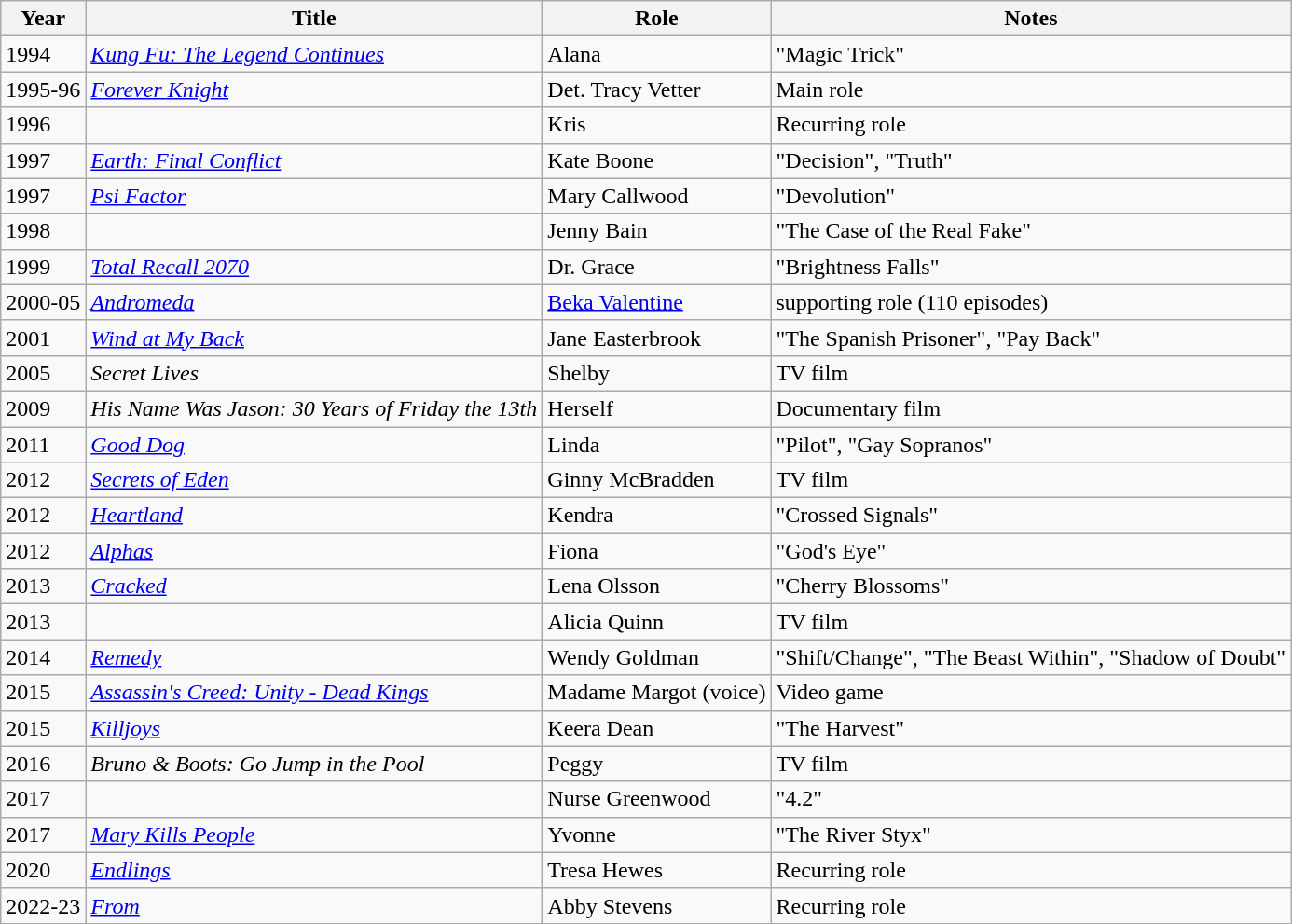<table class="wikitable sortable">
<tr>
<th>Year</th>
<th>Title</th>
<th>Role</th>
<th class="unsortable">Notes</th>
</tr>
<tr>
<td>1994</td>
<td><em><a href='#'>Kung Fu: The Legend Continues</a></em></td>
<td>Alana</td>
<td>"Magic Trick"</td>
</tr>
<tr>
<td>1995-96</td>
<td><em><a href='#'>Forever Knight</a></em></td>
<td>Det. Tracy Vetter</td>
<td>Main role</td>
</tr>
<tr>
<td>1996</td>
<td><em></em></td>
<td>Kris</td>
<td>Recurring role</td>
</tr>
<tr>
<td>1997</td>
<td><em><a href='#'>Earth: Final Conflict</a></em></td>
<td>Kate Boone</td>
<td>"Decision", "Truth"</td>
</tr>
<tr>
<td>1997</td>
<td><em><a href='#'>Psi Factor</a></em></td>
<td>Mary Callwood</td>
<td>"Devolution"</td>
</tr>
<tr>
<td>1998</td>
<td><em></em></td>
<td>Jenny Bain</td>
<td>"The Case of the Real Fake"</td>
</tr>
<tr>
<td>1999</td>
<td><em><a href='#'>Total Recall 2070</a></em></td>
<td>Dr. Grace</td>
<td>"Brightness Falls"</td>
</tr>
<tr>
<td>2000-05</td>
<td><em><a href='#'>Andromeda</a></em></td>
<td><a href='#'>Beka Valentine</a></td>
<td>supporting role (110 episodes)</td>
</tr>
<tr>
<td>2001</td>
<td><em><a href='#'>Wind at My Back</a></em></td>
<td>Jane Easterbrook</td>
<td>"The Spanish Prisoner", "Pay Back"</td>
</tr>
<tr>
<td>2005</td>
<td><em>Secret Lives</em></td>
<td>Shelby</td>
<td>TV film</td>
</tr>
<tr>
<td>2009</td>
<td><em>His Name Was Jason: 30 Years of Friday the 13th</em></td>
<td>Herself</td>
<td>Documentary film</td>
</tr>
<tr>
<td>2011</td>
<td><em><a href='#'>Good Dog</a></em></td>
<td>Linda</td>
<td>"Pilot", "Gay Sopranos"</td>
</tr>
<tr>
<td>2012</td>
<td><em><a href='#'>Secrets of Eden</a></em></td>
<td>Ginny McBradden</td>
<td>TV film</td>
</tr>
<tr>
<td>2012</td>
<td><em><a href='#'>Heartland</a></em></td>
<td>Kendra</td>
<td>"Crossed Signals"</td>
</tr>
<tr>
<td>2012</td>
<td><em><a href='#'>Alphas</a></em></td>
<td>Fiona</td>
<td>"God's Eye"</td>
</tr>
<tr>
<td>2013</td>
<td><em><a href='#'>Cracked</a></em></td>
<td>Lena Olsson</td>
<td>"Cherry Blossoms"</td>
</tr>
<tr>
<td>2013</td>
<td><em></em></td>
<td>Alicia Quinn</td>
<td>TV film</td>
</tr>
<tr>
<td>2014</td>
<td><em><a href='#'>Remedy</a></em></td>
<td>Wendy Goldman</td>
<td>"Shift/Change", "The Beast Within", "Shadow of Doubt"</td>
</tr>
<tr>
<td>2015</td>
<td><em><a href='#'>Assassin's Creed: Unity - Dead Kings</a></em></td>
<td>Madame Margot (voice)</td>
<td>Video game</td>
</tr>
<tr>
<td>2015</td>
<td><em><a href='#'>Killjoys</a></em></td>
<td>Keera Dean</td>
<td>"The Harvest"</td>
</tr>
<tr>
<td>2016</td>
<td><em>Bruno & Boots: Go Jump in the Pool</em></td>
<td>Peggy</td>
<td>TV film</td>
</tr>
<tr>
<td>2017</td>
<td><em></em></td>
<td>Nurse Greenwood</td>
<td>"4.2"</td>
</tr>
<tr>
<td>2017</td>
<td><em><a href='#'>Mary Kills People</a></em></td>
<td>Yvonne</td>
<td>"The River Styx"</td>
</tr>
<tr>
<td>2020</td>
<td><em><a href='#'>Endlings</a></em></td>
<td>Tresa Hewes</td>
<td>Recurring role</td>
</tr>
<tr>
<td>2022-23</td>
<td><em><a href='#'>From</a></em></td>
<td>Abby Stevens</td>
<td>Recurring role</td>
</tr>
</table>
